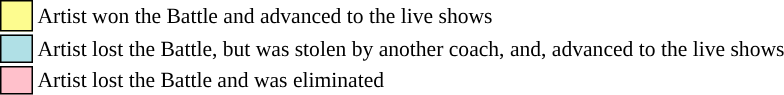<table class="toccolours" style="font-size: 90%; white-space: nowrap”">
<tr>
<td style="background:#fdfc8f; border:1px solid black">     </td>
<td>Artist won the Battle and advanced to the live shows</td>
</tr>
<tr>
<td style="background:#b0e0e6; border:1px solid black"></td>
<td>Artist lost the Battle, but was stolen by another coach, and, advanced to the live shows</td>
</tr>
<tr>
<td style="background:pink; border:1px solid black"></td>
<td>Artist lost the Battle and was eliminated</td>
</tr>
<tr>
</tr>
</table>
